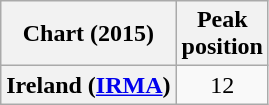<table class="wikitable plainrowheaders" style="text-align:center">
<tr>
<th>Chart (2015)</th>
<th>Peak<br>position</th>
</tr>
<tr>
<th scope="row">Ireland (<a href='#'>IRMA</a>)</th>
<td>12</td>
</tr>
</table>
